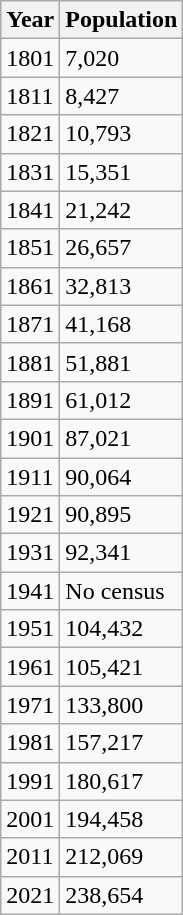<table class="wikitable mw-collapsible mw-collapsed" style="text-align:left">
<tr>
<th>Year</th>
<th>Population</th>
</tr>
<tr>
<td>1801</td>
<td>7,020</td>
</tr>
<tr>
<td>1811</td>
<td>8,427</td>
</tr>
<tr>
<td>1821</td>
<td>10,793</td>
</tr>
<tr>
<td>1831</td>
<td>15,351</td>
</tr>
<tr>
<td>1841</td>
<td>21,242</td>
</tr>
<tr>
<td>1851</td>
<td>26,657</td>
</tr>
<tr>
<td>1861</td>
<td>32,813</td>
</tr>
<tr>
<td>1871</td>
<td>41,168</td>
</tr>
<tr>
<td>1881</td>
<td>51,881</td>
</tr>
<tr>
<td>1891</td>
<td>61,012</td>
</tr>
<tr>
<td>1901</td>
<td>87,021</td>
</tr>
<tr>
<td>1911</td>
<td>90,064</td>
</tr>
<tr>
<td>1921</td>
<td>90,895</td>
</tr>
<tr>
<td>1931</td>
<td>92,341</td>
</tr>
<tr>
<td>1941</td>
<td>No census</td>
</tr>
<tr>
<td>1951</td>
<td>104,432</td>
</tr>
<tr>
<td>1961</td>
<td>105,421</td>
</tr>
<tr>
<td>1971</td>
<td>133,800</td>
</tr>
<tr>
<td>1981</td>
<td>157,217</td>
</tr>
<tr>
<td>1991</td>
<td>180,617</td>
</tr>
<tr>
<td>2001</td>
<td>194,458</td>
</tr>
<tr>
<td>2011</td>
<td>212,069</td>
</tr>
<tr>
<td>2021</td>
<td>238,654</td>
</tr>
</table>
